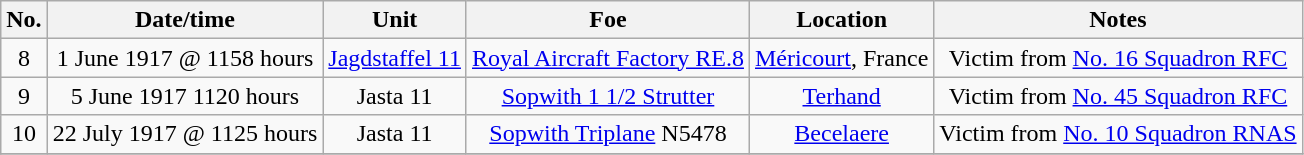<table class="wikitable">
<tr>
<th>No.</th>
<th>Date/time</th>
<th>Unit</th>
<th>Foe</th>
<th>Location</th>
<th>Notes</th>
</tr>
<tr>
<td align="center">8</td>
<td align="center">1 June 1917 @ 1158 hours</td>
<td align="center"><a href='#'>Jagdstaffel 11</a></td>
<td align="center"><a href='#'>Royal Aircraft Factory RE.8</a></td>
<td align="center"><a href='#'>Méricourt</a>, France</td>
<td align="center">Victim from <a href='#'>No. 16 Squadron RFC</a></td>
</tr>
<tr>
<td align="center">9</td>
<td align="center">5 June 1917 1120 hours</td>
<td align="center">Jasta 11</td>
<td align="center"><a href='#'>Sopwith 1 1/2 Strutter</a></td>
<td align="center"><a href='#'>Terhand</a></td>
<td align="center">Victim from <a href='#'>No. 45 Squadron RFC</a></td>
</tr>
<tr>
<td align="center">10</td>
<td align="center">22 July 1917 @ 1125 hours</td>
<td align="center">Jasta 11</td>
<td align="center"><a href='#'>Sopwith Triplane</a> N5478</td>
<td align="center"><a href='#'>Becelaere</a></td>
<td align="center">Victim from <a href='#'>No. 10 Squadron RNAS</a></td>
</tr>
<tr>
</tr>
</table>
